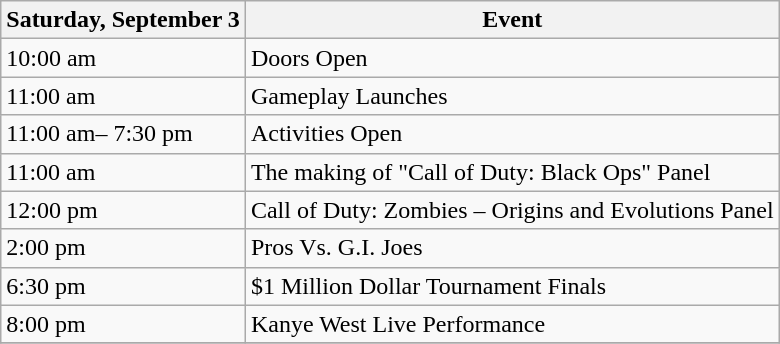<table class="wikitable">
<tr>
<th>Saturday, September 3</th>
<th>Event</th>
</tr>
<tr>
<td>10:00 am</td>
<td>Doors Open</td>
</tr>
<tr>
<td>11:00 am</td>
<td>Gameplay Launches</td>
</tr>
<tr>
<td>11:00 am– 7:30 pm</td>
<td>Activities Open</td>
</tr>
<tr>
<td>11:00 am</td>
<td>The making of "Call of Duty: Black Ops" Panel</td>
</tr>
<tr>
<td>12:00 pm</td>
<td>Call of Duty: Zombies – Origins and Evolutions Panel</td>
</tr>
<tr>
<td>2:00 pm</td>
<td>Pros Vs. G.I. Joes</td>
</tr>
<tr>
<td>6:30 pm</td>
<td>$1 Million Dollar Tournament Finals</td>
</tr>
<tr>
<td>8:00 pm</td>
<td>Kanye West Live Performance</td>
</tr>
<tr>
</tr>
</table>
